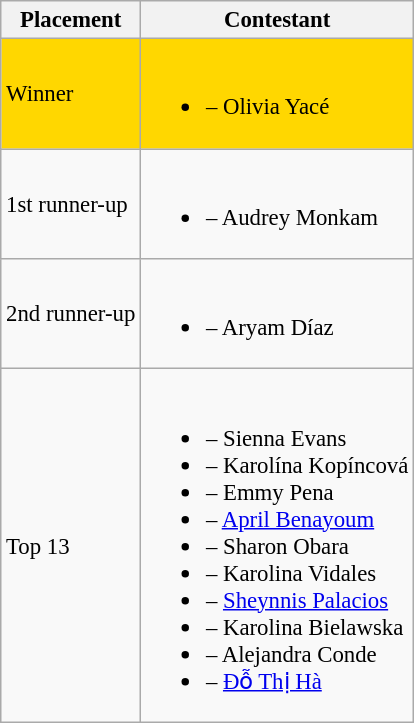<table class="wikitable sortable" style="font-size:95%;">
<tr>
<th>Placement</th>
<th>Contestant</th>
</tr>
<tr style="background:gold;">
<td>Winner</td>
<td><br><ul><li> – Olivia Yacé</li></ul></td>
</tr>
<tr>
<td>1st runner-up</td>
<td><br><ul><li> – Audrey Monkam</li></ul></td>
</tr>
<tr>
<td>2nd runner-up</td>
<td><br><ul><li> – Aryam Díaz</li></ul></td>
</tr>
<tr>
<td>Top 13</td>
<td><br><ul><li> – Sienna Evans</li><li> – Karolína Kopíncová</li><li> – Emmy Pena</li><li> – <a href='#'>April Benayoum</a></li><li> – Sharon Obara</li><li> – Karolina Vidales</li><li> – <a href='#'>Sheynnis Palacios</a></li><li> – Karolina Bielawska</li><li> – Alejandra Conde</li><li> – <a href='#'>Đỗ Thị Hà</a></li></ul></td>
</tr>
</table>
